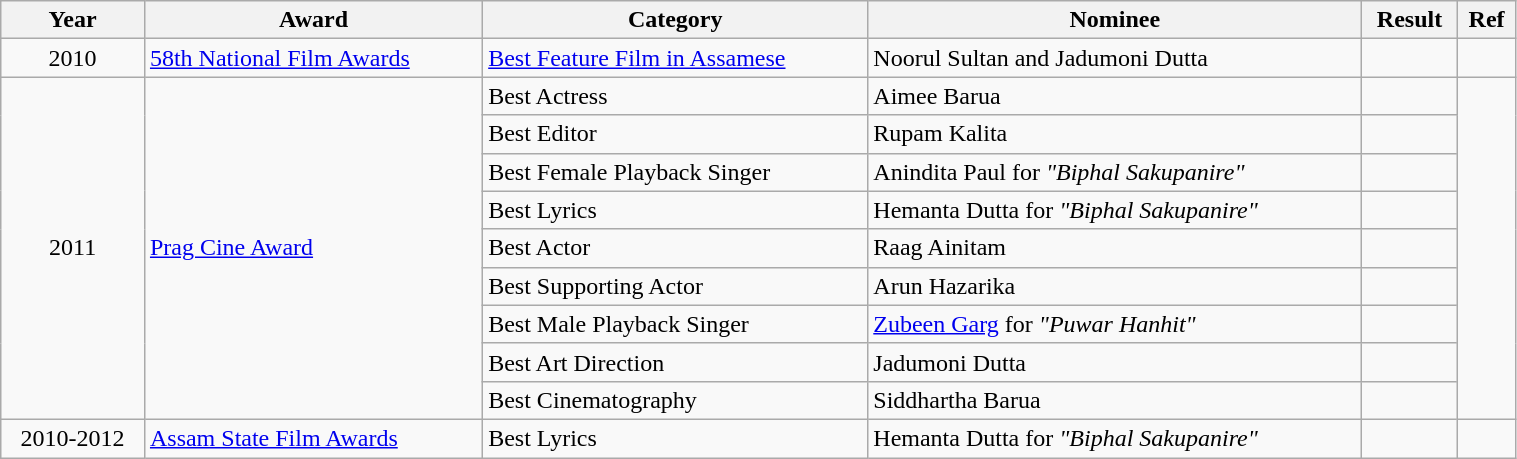<table class="wikitable" width=80%>
<tr>
<th>Year</th>
<th>Award</th>
<th>Category</th>
<th>Nominee</th>
<th>Result</th>
<th>Ref</th>
</tr>
<tr>
<td align=center>2010</td>
<td><a href='#'>58th National Film Awards</a></td>
<td><a href='#'>Best Feature Film in Assamese</a></td>
<td>Noorul Sultan and Jadumoni Dutta</td>
<td></td>
<td align=center></td>
</tr>
<tr>
<td rowspan="9" align=center>2011</td>
<td rowspan="9"><a href='#'>Prag Cine Award</a></td>
<td>Best Actress</td>
<td>Aimee Barua</td>
<td></td>
<td rowspan="9"></td>
</tr>
<tr>
<td>Best Editor</td>
<td>Rupam Kalita</td>
<td></td>
</tr>
<tr>
<td>Best Female Playback Singer</td>
<td>Anindita Paul for <em>"Biphal Sakupanire"</em></td>
<td></td>
</tr>
<tr>
<td>Best Lyrics</td>
<td>Hemanta Dutta for <em>"Biphal Sakupanire"</em></td>
<td></td>
</tr>
<tr>
<td>Best Actor</td>
<td>Raag Ainitam</td>
<td></td>
</tr>
<tr>
<td>Best Supporting Actor</td>
<td>Arun Hazarika</td>
<td></td>
</tr>
<tr>
<td>Best Male Playback Singer</td>
<td><a href='#'>Zubeen Garg</a> for <em>"Puwar Hanhit"</em></td>
<td></td>
</tr>
<tr>
<td>Best Art Direction</td>
<td>Jadumoni Dutta</td>
<td></td>
</tr>
<tr>
<td>Best Cinematography</td>
<td>Siddhartha Barua</td>
<td></td>
</tr>
<tr>
<td align=center>2010-2012</td>
<td><a href='#'>Assam State Film Awards</a></td>
<td>Best Lyrics</td>
<td>Hemanta Dutta for <em>"Biphal Sakupanire"</em></td>
<td></td>
<td></td>
</tr>
</table>
